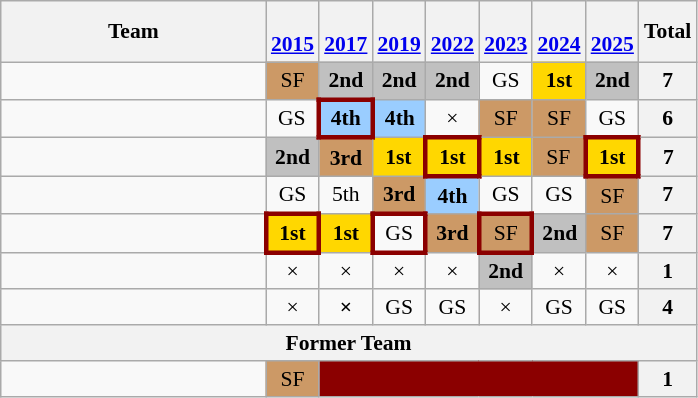<table class="wikitable" style="text-align:center; font-size:90%">
<tr>
<th width=170>Team</th>
<th><br><a href='#'>2015</a></th>
<th><br><a href='#'>2017</a></th>
<th><br><a href='#'>2019</a></th>
<th><br><a href='#'>2022</a></th>
<th><br><a href='#'>2023</a></th>
<th><br><a href='#'>2024</a></th>
<th><br><a href='#'>2025</a></th>
<th>Total</th>
</tr>
<tr>
<td align="left"></td>
<td bgcolor="cc9966">SF</td>
<td bgcolor="silver"><strong>2nd</strong></td>
<td bgcolor="silver"><strong>2nd</strong></td>
<td bgcolor="silver"><strong>2nd</strong></td>
<td>GS</td>
<td bgcolor=gold><strong>1st</strong></td>
<td bgcolor="silver"><strong>2nd</strong></td>
<th>7</th>
</tr>
<tr>
<td align=left></td>
<td>GS</td>
<td style="border: 3px solid darkred" bgcolor=9acdff><strong>4th</strong></td>
<td bgcolor=9acdff><strong>4th</strong></td>
<td>×</td>
<td bgcolor="cc9966">SF</td>
<td bgcolor="cc9966">SF</td>
<td>GS</td>
<th>6</th>
</tr>
<tr>
<td align=left></td>
<td bgcolor=silver><strong>2nd</strong></td>
<td bgcolor=cc9966><strong>3rd</strong></td>
<td bgcolor=gold><strong>1st</strong></td>
<td style="border: 3px solid darkred" bgcolor=gold><strong>1st</strong></td>
<td bgcolor=gold><strong>1st</strong></td>
<td bgcolor="cc9966">SF</td>
<td style="border: 3px solid darkred" bgcolor=gold><strong>1st</strong></td>
<th>7</th>
</tr>
<tr>
<td align=left></td>
<td>GS</td>
<td>5th</td>
<td bgcolor=cc9966><strong>3rd</strong></td>
<td bgcolor=9acdff><strong>4th</strong></td>
<td>GS</td>
<td>GS</td>
<td bgcolor="cc9966">SF</td>
<th>7</th>
</tr>
<tr>
<td align=left></td>
<td style="border: 3px solid darkred" bgcolor=gold><strong>1st</strong></td>
<td bgcolor=gold><strong>1st</strong></td>
<td style="border: 3px solid darkred">GS</td>
<td bgcolor=cc9966><strong>3rd</strong></td>
<td style="border: 3px solid darkred" bgcolor="cc9966">SF</td>
<td bgcolor="silver"><strong>2nd</strong></td>
<td bgcolor="cc9966">SF</td>
<th>7</th>
</tr>
<tr>
<td align=left></td>
<td>×</td>
<td>×</td>
<td>×</td>
<td>×</td>
<td bgcolor=silver><strong>2nd</strong></td>
<td>×</td>
<td>×</td>
<th>1</th>
</tr>
<tr>
<td align=left></td>
<td>×</td>
<td><strong>×</strong></td>
<td>GS</td>
<td>GS</td>
<td>×</td>
<td>GS</td>
<td>GS</td>
<th>4</th>
</tr>
<tr>
<th colspan="9">Former Team</th>
</tr>
<tr>
<td align=left></td>
<td bgcolor="cc9966">SF</td>
<td colspan="6" bgcolor="darkred"></td>
<th>1</th>
</tr>
</table>
